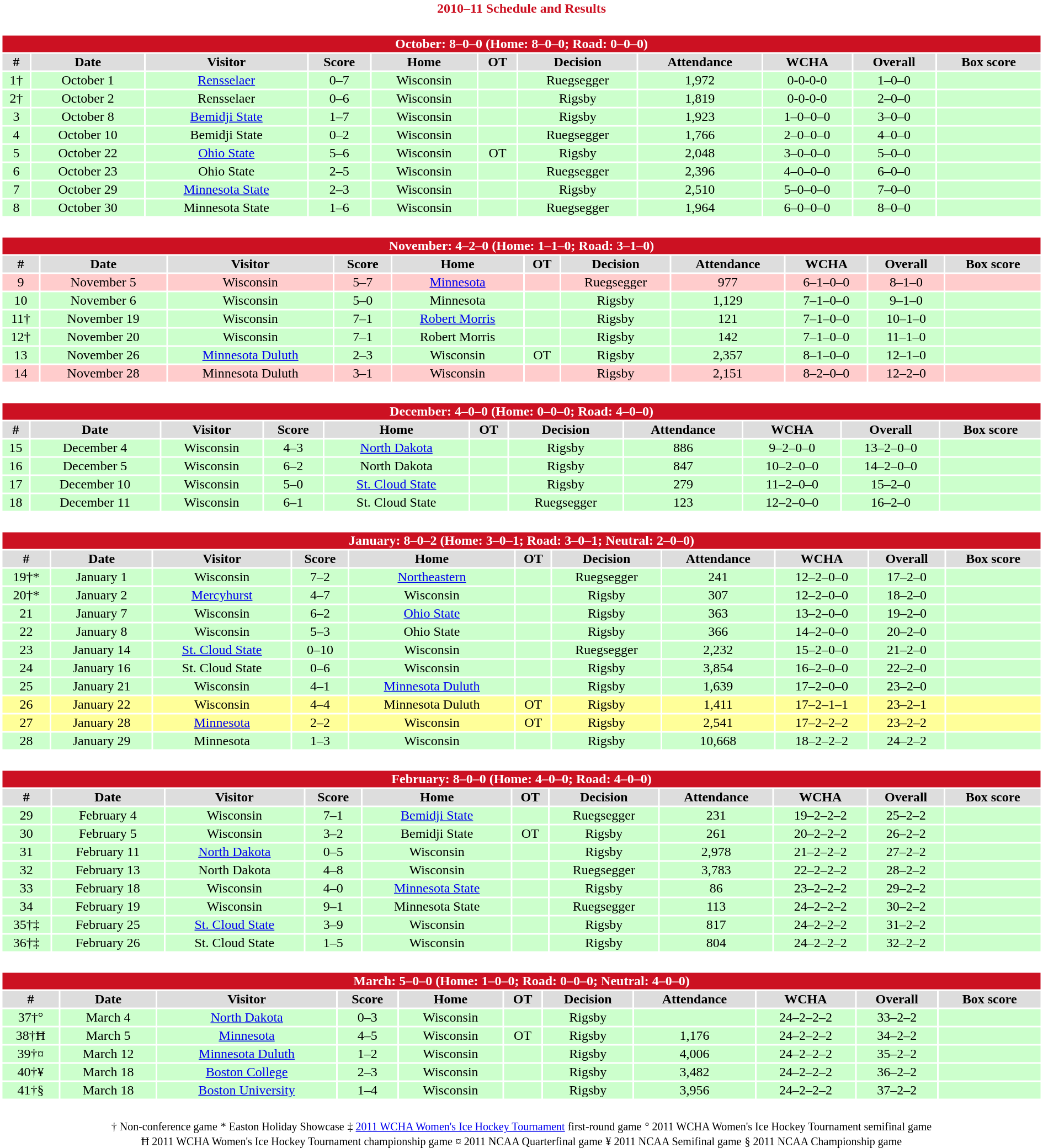<table class="toccolours" width=100% style="clear:both; margin:1.5em auto; text-align:center;">
<tr>
<th colspan=12 style="background:#ffffff; color:#cc1122;">2010–11 Schedule and Results</th>
</tr>
<tr>
<td colspan=12><br><table class="toccolours collapsible collapsed" width=100%>
<tr>
<th colspan=12; style="background:#cc1122; color:#ffffff;">October: 8–0–0 (Home: 8–0–0; Road: 0–0–0)</th>
</tr>
<tr align="center" bgcolor="#dddddd">
<td><strong>#</strong></td>
<td><strong>Date</strong></td>
<td><strong>Visitor</strong></td>
<td><strong>Score</strong></td>
<td><strong>Home</strong></td>
<td><strong>OT</strong></td>
<td><strong>Decision</strong></td>
<td><strong>Attendance</strong></td>
<td><strong>WCHA</strong></td>
<td><strong>Overall</strong></td>
<td><strong>Box score</strong></td>
</tr>
<tr align="center" bgcolor="#ccffcc">
<td>1†</td>
<td>October 1</td>
<td><a href='#'>Rensselaer</a></td>
<td>0–7</td>
<td>Wisconsin</td>
<td></td>
<td>Ruegsegger</td>
<td>1,972</td>
<td>0-0-0-0</td>
<td>1–0–0</td>
<td></td>
</tr>
<tr align="center" bgcolor="#ccffcc">
<td>2†</td>
<td>October 2</td>
<td>Rensselaer</td>
<td>0–6</td>
<td>Wisconsin</td>
<td></td>
<td>Rigsby</td>
<td>1,819</td>
<td>0-0-0-0</td>
<td>2–0–0</td>
<td></td>
</tr>
<tr align="center" bgcolor="#ccffcc">
<td>3</td>
<td>October 8</td>
<td><a href='#'>Bemidji State</a></td>
<td>1–7</td>
<td>Wisconsin</td>
<td></td>
<td>Rigsby</td>
<td>1,923</td>
<td>1–0–0–0</td>
<td>3–0–0</td>
<td></td>
</tr>
<tr align="center" bgcolor="#ccffcc">
<td>4</td>
<td>October 10</td>
<td>Bemidji State</td>
<td>0–2</td>
<td>Wisconsin</td>
<td></td>
<td>Ruegsegger</td>
<td>1,766</td>
<td>2–0–0–0</td>
<td>4–0–0</td>
<td></td>
</tr>
<tr align="center" bgcolor="#ccffcc">
<td>5</td>
<td>October 22</td>
<td><a href='#'>Ohio State</a></td>
<td>5–6</td>
<td>Wisconsin</td>
<td>OT</td>
<td>Rigsby</td>
<td>2,048</td>
<td>3–0–0–0</td>
<td>5–0–0</td>
<td></td>
</tr>
<tr align="center" bgcolor="#ccffcc">
<td>6</td>
<td>October 23</td>
<td>Ohio State</td>
<td>2–5</td>
<td>Wisconsin</td>
<td></td>
<td>Ruegsegger</td>
<td>2,396</td>
<td>4–0–0–0</td>
<td>6–0–0</td>
<td></td>
</tr>
<tr align="center" bgcolor="#ccffcc">
<td>7</td>
<td>October 29</td>
<td><a href='#'>Minnesota State</a></td>
<td>2–3</td>
<td>Wisconsin</td>
<td></td>
<td>Rigsby</td>
<td>2,510</td>
<td>5–0–0–0</td>
<td>7–0–0</td>
<td></td>
</tr>
<tr align="center" bgcolor="#ccffcc">
<td>8</td>
<td>October 30</td>
<td>Minnesota State</td>
<td>1–6</td>
<td>Wisconsin</td>
<td></td>
<td>Ruegsegger</td>
<td>1,964</td>
<td>6–0–0–0</td>
<td>8–0–0</td>
<td></td>
</tr>
</table>
</td>
</tr>
<tr>
<td colspan=12><br><table class="toccolours collapsible collapsed" width=100%>
<tr>
<th colspan=12; style="background:#cc1122; color:#ffffff;">November: 4–2–0 (Home: 1–1–0; Road: 3–1–0)</th>
</tr>
<tr align="center" bgcolor="#dddddd">
<td><strong>#</strong></td>
<td><strong>Date</strong></td>
<td><strong>Visitor</strong></td>
<td><strong>Score</strong></td>
<td><strong>Home</strong></td>
<td><strong>OT</strong></td>
<td><strong>Decision</strong></td>
<td><strong>Attendance</strong></td>
<td><strong>WCHA</strong></td>
<td><strong>Overall</strong></td>
<td><strong>Box score</strong></td>
</tr>
<tr align="center" bgcolor="#ffcccc">
<td>9</td>
<td>November 5</td>
<td>Wisconsin</td>
<td>5–7</td>
<td><a href='#'>Minnesota</a></td>
<td></td>
<td>Ruegsegger</td>
<td>977</td>
<td>6–1–0–0</td>
<td>8–1–0</td>
<td></td>
</tr>
<tr align="center" bgcolor="#ccffcc">
<td>10</td>
<td>November 6</td>
<td>Wisconsin</td>
<td>5–0</td>
<td>Minnesota</td>
<td></td>
<td>Rigsby</td>
<td>1,129</td>
<td>7–1–0–0</td>
<td>9–1–0</td>
<td></td>
</tr>
<tr align="center" bgcolor="#ccffcc">
<td>11†</td>
<td>November 19</td>
<td>Wisconsin</td>
<td>7–1</td>
<td><a href='#'>Robert Morris</a></td>
<td></td>
<td>Rigsby</td>
<td>121</td>
<td>7–1–0–0</td>
<td>10–1–0</td>
<td></td>
</tr>
<tr align="center" bgcolor="#ccffcc">
<td>12†</td>
<td>November 20</td>
<td>Wisconsin</td>
<td>7–1</td>
<td>Robert Morris</td>
<td></td>
<td>Rigsby</td>
<td>142</td>
<td>7–1–0–0</td>
<td>11–1–0</td>
<td></td>
</tr>
<tr align="center" bgcolor="#ccffcc">
<td>13</td>
<td>November 26</td>
<td><a href='#'>Minnesota Duluth</a></td>
<td>2–3</td>
<td>Wisconsin</td>
<td>OT</td>
<td>Rigsby</td>
<td>2,357</td>
<td>8–1–0–0</td>
<td>12–1–0</td>
<td></td>
</tr>
<tr align="center" bgcolor="#ffcccc">
<td>14</td>
<td>November 28</td>
<td>Minnesota Duluth</td>
<td>3–1</td>
<td>Wisconsin</td>
<td></td>
<td>Rigsby</td>
<td>2,151</td>
<td>8–2–0–0</td>
<td>12–2–0</td>
<td></td>
</tr>
</table>
</td>
</tr>
<tr>
<td colspan=12><br><table class="toccolours collapsible collapsed" width=100%>
<tr>
<th colspan=12; style="background:#cc1122; color:#ffffff;">December: 4–0–0 (Home: 0–0–0; Road: 4–0–0)</th>
</tr>
<tr align="center" bgcolor="#dddddd">
<td><strong>#</strong></td>
<td><strong>Date</strong></td>
<td><strong>Visitor</strong></td>
<td><strong>Score</strong></td>
<td><strong>Home</strong></td>
<td><strong>OT</strong></td>
<td><strong>Decision</strong></td>
<td><strong>Attendance</strong></td>
<td><strong>WCHA</strong></td>
<td><strong>Overall</strong></td>
<td><strong>Box score</strong></td>
</tr>
<tr align="center" bgcolor="#ccffcc">
<td>15</td>
<td>December 4</td>
<td>Wisconsin</td>
<td>4–3</td>
<td><a href='#'>North Dakota</a></td>
<td></td>
<td>Rigsby</td>
<td>886</td>
<td>9–2–0–0</td>
<td>13–2–0–0</td>
<td></td>
</tr>
<tr align="center" bgcolor="#ccffcc">
<td>16</td>
<td>December 5</td>
<td>Wisconsin</td>
<td>6–2</td>
<td>North Dakota</td>
<td></td>
<td>Rigsby</td>
<td>847</td>
<td>10–2–0–0</td>
<td>14–2–0–0</td>
<td></td>
</tr>
<tr align="center" bgcolor="#ccffcc">
<td>17</td>
<td>December 10</td>
<td>Wisconsin</td>
<td>5–0</td>
<td><a href='#'>St. Cloud State</a></td>
<td></td>
<td>Rigsby</td>
<td>279</td>
<td>11–2–0–0</td>
<td>15–2–0</td>
<td></td>
</tr>
<tr align="center" bgcolor="#ccffcc">
<td>18</td>
<td>December 11</td>
<td>Wisconsin</td>
<td>6–1</td>
<td>St. Cloud State</td>
<td></td>
<td>Ruegsegger</td>
<td>123</td>
<td>12–2–0–0</td>
<td>16–2–0</td>
<td></td>
</tr>
</table>
</td>
</tr>
<tr>
<td colspan=12><br><table class="toccolours collapsible collapsed" width=100%>
<tr>
<th colspan=12; style="background:#cc1122; color:#ffffff;">January: 8–0–2 (Home: 3–0–1; Road: 3–0–1; Neutral: 2–0–0)</th>
</tr>
<tr align="center" bgcolor="#dddddd">
<td><strong>#</strong></td>
<td><strong>Date</strong></td>
<td><strong>Visitor</strong></td>
<td><strong>Score</strong></td>
<td><strong>Home</strong></td>
<td><strong>OT</strong></td>
<td><strong>Decision</strong></td>
<td><strong>Attendance</strong></td>
<td><strong>WCHA</strong></td>
<td><strong>Overall</strong></td>
<td><strong>Box score</strong></td>
</tr>
<tr align="center" bgcolor="#ccffcc">
<td>19†*</td>
<td>January 1</td>
<td>Wisconsin</td>
<td>7–2</td>
<td><a href='#'>Northeastern</a></td>
<td></td>
<td>Ruegsegger</td>
<td>241</td>
<td>12–2–0–0</td>
<td>17–2–0</td>
<td></td>
</tr>
<tr align="center" bgcolor="#ccffcc">
<td>20†*</td>
<td>January 2</td>
<td><a href='#'>Mercyhurst</a></td>
<td>4–7</td>
<td>Wisconsin</td>
<td></td>
<td>Rigsby</td>
<td>307</td>
<td>12–2–0–0</td>
<td>18–2–0</td>
<td></td>
</tr>
<tr align="center" bgcolor="#ccffcc">
<td>21</td>
<td>January 7</td>
<td>Wisconsin</td>
<td>6–2</td>
<td><a href='#'>Ohio State</a></td>
<td></td>
<td>Rigsby</td>
<td>363</td>
<td>13–2–0–0</td>
<td>19–2–0</td>
<td></td>
</tr>
<tr align="center" bgcolor="#ccffcc">
<td>22</td>
<td>January 8</td>
<td>Wisconsin</td>
<td>5–3</td>
<td>Ohio State</td>
<td></td>
<td>Rigsby</td>
<td>366</td>
<td>14–2–0–0</td>
<td>20–2–0</td>
<td></td>
</tr>
<tr align="center" bgcolor="#ccffcc">
<td>23</td>
<td>January 14</td>
<td><a href='#'>St. Cloud State</a></td>
<td>0–10</td>
<td>Wisconsin</td>
<td></td>
<td>Ruegsegger</td>
<td>2,232</td>
<td>15–2–0–0</td>
<td>21–2–0</td>
<td></td>
</tr>
<tr align="center" bgcolor="#ccffcc">
<td>24</td>
<td>January 16</td>
<td>St. Cloud State</td>
<td>0–6</td>
<td>Wisconsin</td>
<td></td>
<td>Rigsby</td>
<td>3,854</td>
<td>16–2–0–0</td>
<td>22–2–0</td>
<td></td>
</tr>
<tr align="center" bgcolor="#ccffcc">
<td>25</td>
<td>January 21</td>
<td>Wisconsin</td>
<td>4–1</td>
<td><a href='#'>Minnesota Duluth</a></td>
<td></td>
<td>Rigsby</td>
<td>1,639</td>
<td>17–2–0–0</td>
<td>23–2–0</td>
<td></td>
</tr>
<tr align="center" bgcolor="#ffff99">
<td>26</td>
<td>January 22</td>
<td>Wisconsin</td>
<td>4–4</td>
<td>Minnesota Duluth</td>
<td>OT</td>
<td>Rigsby</td>
<td>1,411</td>
<td>17–2–1–1</td>
<td>23–2–1</td>
<td></td>
</tr>
<tr align="center" bgcolor="#ffff99">
<td>27</td>
<td>January 28</td>
<td><a href='#'>Minnesota</a></td>
<td>2–2</td>
<td>Wisconsin</td>
<td>OT</td>
<td>Rigsby</td>
<td>2,541</td>
<td>17–2–2–2</td>
<td>23–2–2</td>
<td></td>
</tr>
<tr align="center" bgcolor="#ccffcc">
<td>28</td>
<td>January 29</td>
<td>Minnesota</td>
<td>1–3</td>
<td>Wisconsin</td>
<td></td>
<td>Rigsby</td>
<td>10,668</td>
<td>18–2–2–2</td>
<td>24–2–2</td>
<td></td>
</tr>
</table>
</td>
</tr>
<tr>
<td colspan=12><br><table class="toccolours collapsible collapsed" width=100%>
<tr>
<th colspan=12; style="background:#cc1122; color:#ffffff;">February: 8–0–0 (Home: 4–0–0; Road: 4–0–0)</th>
</tr>
<tr align="center" bgcolor="#dddddd">
<td><strong>#</strong></td>
<td><strong>Date</strong></td>
<td><strong>Visitor</strong></td>
<td><strong>Score</strong></td>
<td><strong>Home</strong></td>
<td><strong>OT</strong></td>
<td><strong>Decision</strong></td>
<td><strong>Attendance</strong></td>
<td><strong>WCHA</strong></td>
<td><strong>Overall</strong></td>
<td><strong>Box score</strong></td>
</tr>
<tr align="center" bgcolor="#ccffcc">
<td>29</td>
<td>February 4</td>
<td>Wisconsin</td>
<td>7–1</td>
<td><a href='#'>Bemidji State</a></td>
<td></td>
<td>Ruegsegger</td>
<td>231</td>
<td>19–2–2–2</td>
<td>25–2–2</td>
<td></td>
</tr>
<tr align="center" bgcolor="#ccffcc">
<td>30</td>
<td>February 5</td>
<td>Wisconsin</td>
<td>3–2</td>
<td>Bemidji State</td>
<td>OT</td>
<td>Rigsby</td>
<td>261</td>
<td>20–2–2–2</td>
<td>26–2–2</td>
<td></td>
</tr>
<tr align="center" bgcolor="#ccffcc">
<td>31</td>
<td>February 11</td>
<td><a href='#'>North Dakota</a></td>
<td>0–5</td>
<td>Wisconsin</td>
<td></td>
<td>Rigsby</td>
<td>2,978</td>
<td>21–2–2–2</td>
<td>27–2–2</td>
<td></td>
</tr>
<tr align="center" bgcolor="#ccffcc">
<td>32</td>
<td>February 13</td>
<td>North Dakota</td>
<td>4–8</td>
<td>Wisconsin</td>
<td></td>
<td>Ruegsegger</td>
<td>3,783</td>
<td>22–2–2–2</td>
<td>28–2–2</td>
<td></td>
</tr>
<tr align="center" bgcolor="#ccffcc">
<td>33</td>
<td>February 18</td>
<td>Wisconsin</td>
<td>4–0</td>
<td><a href='#'>Minnesota State</a></td>
<td></td>
<td>Rigsby</td>
<td>86</td>
<td>23–2–2–2</td>
<td>29–2–2</td>
<td></td>
</tr>
<tr align="center" bgcolor="#ccffcc">
<td>34</td>
<td>February 19</td>
<td>Wisconsin</td>
<td>9–1</td>
<td>Minnesota State</td>
<td></td>
<td>Ruegsegger</td>
<td>113</td>
<td>24–2–2–2</td>
<td>30–2–2</td>
<td></td>
</tr>
<tr align="center" bgcolor="#ccffcc">
<td>35†‡</td>
<td>February 25</td>
<td><a href='#'>St. Cloud State</a></td>
<td>3–9</td>
<td>Wisconsin</td>
<td></td>
<td>Rigsby</td>
<td>817</td>
<td>24–2–2–2</td>
<td>31–2–2</td>
<td></td>
</tr>
<tr align="center" bgcolor="#ccffcc">
<td>36†‡</td>
<td>February 26</td>
<td>St. Cloud State</td>
<td>1–5</td>
<td>Wisconsin</td>
<td></td>
<td>Rigsby</td>
<td>804</td>
<td>24–2–2–2</td>
<td>32–2–2</td>
<td></td>
</tr>
</table>
</td>
</tr>
<tr>
<td colspan=12><br><table class="toccolours collapsible collapsed" width=100%>
<tr>
<th colspan=12; style="background:#cc1122; color:#ffffff;">March: 5–0–0 (Home: 1–0–0; Road: 0–0–0; Neutral: 4–0–0)</th>
</tr>
<tr align="center" bgcolor="#dddddd">
<td><strong>#</strong></td>
<td><strong>Date</strong></td>
<td><strong>Visitor</strong></td>
<td><strong>Score</strong></td>
<td><strong>Home</strong></td>
<td><strong>OT</strong></td>
<td><strong>Decision</strong></td>
<td><strong>Attendance</strong></td>
<td><strong>WCHA</strong></td>
<td><strong>Overall</strong></td>
<td><strong>Box score</strong></td>
</tr>
<tr align="center" bgcolor="#ccffcc">
<td>37†°</td>
<td>March 4</td>
<td><a href='#'>North Dakota</a></td>
<td>0–3</td>
<td>Wisconsin</td>
<td></td>
<td>Rigsby</td>
<td></td>
<td>24–2–2–2</td>
<td>33–2–2</td>
<td></td>
</tr>
<tr align="center" bgcolor="#ccffcc">
<td>38†Ħ</td>
<td>March 5</td>
<td><a href='#'>Minnesota</a></td>
<td>4–5</td>
<td>Wisconsin</td>
<td>OT</td>
<td>Rigsby</td>
<td>1,176</td>
<td>24–2–2–2</td>
<td>34–2–2</td>
<td></td>
</tr>
<tr align="center" bgcolor="#ccffcc">
<td>39†¤</td>
<td>March 12</td>
<td><a href='#'>Minnesota Duluth</a></td>
<td>1–2</td>
<td>Wisconsin</td>
<td></td>
<td>Rigsby</td>
<td>4,006</td>
<td>24–2–2–2</td>
<td>35–2–2</td>
<td></td>
</tr>
<tr align="center" bgcolor="#ccffcc">
<td>40†¥</td>
<td>March 18</td>
<td><a href='#'>Boston College</a></td>
<td>2–3</td>
<td>Wisconsin</td>
<td></td>
<td>Rigsby</td>
<td>3,482</td>
<td>24–2–2–2</td>
<td>36–2–2</td>
<td></td>
</tr>
<tr align="center" bgcolor="#ccffcc">
<td>41†§</td>
<td>March 18</td>
<td><a href='#'>Boston University</a></td>
<td>1–4</td>
<td>Wisconsin</td>
<td></td>
<td>Rigsby</td>
<td>3,956</td>
<td>24–2–2–2</td>
<td>37–2–2</td>
<td></td>
</tr>
</table>
</td>
</tr>
<tr>
<td><br><small>† Non-conference game</small>
<small>* Easton Holiday Showcase</small>
<small>‡ <a href='#'>2011 WCHA Women's Ice Hockey Tournament</a> first-round game</small>
<small>° 2011 WCHA Women's Ice Hockey Tournament semifinal game</small><br>
<small>Ħ 2011 WCHA Women's Ice Hockey Tournament championship game</small>
<small>¤ 2011 NCAA Quarterfinal game</small>
<small>¥ 2011 NCAA Semifinal game</small>
<small>§ 2011 NCAA Championship game</small></td>
</tr>
</table>
